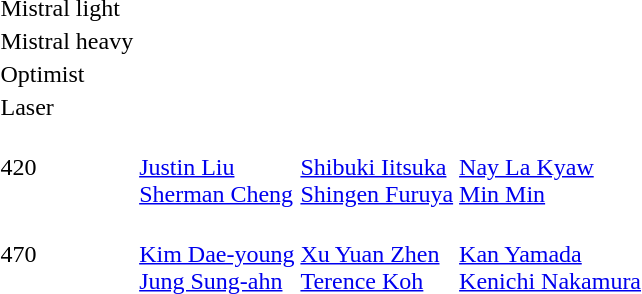<table>
<tr>
<td>Mistral light<br></td>
<td></td>
<td></td>
<td></td>
</tr>
<tr>
<td>Mistral heavy<br></td>
<td></td>
<td></td>
<td></td>
</tr>
<tr>
<td>Optimist<br></td>
<td></td>
<td></td>
<td></td>
</tr>
<tr>
<td>Laser<br></td>
<td></td>
<td></td>
<td></td>
</tr>
<tr>
<td>420<br></td>
<td><br><a href='#'>Justin Liu</a><br><a href='#'>Sherman Cheng</a></td>
<td><br><a href='#'>Shibuki Iitsuka</a><br><a href='#'>Shingen Furuya</a></td>
<td><br><a href='#'>Nay La Kyaw</a><br><a href='#'>Min Min</a></td>
</tr>
<tr>
<td>470<br></td>
<td><br><a href='#'>Kim Dae-young</a><br><a href='#'>Jung Sung-ahn</a></td>
<td><br><a href='#'>Xu Yuan Zhen</a><br><a href='#'>Terence Koh</a></td>
<td><br><a href='#'>Kan Yamada</a><br><a href='#'>Kenichi Nakamura</a></td>
</tr>
</table>
